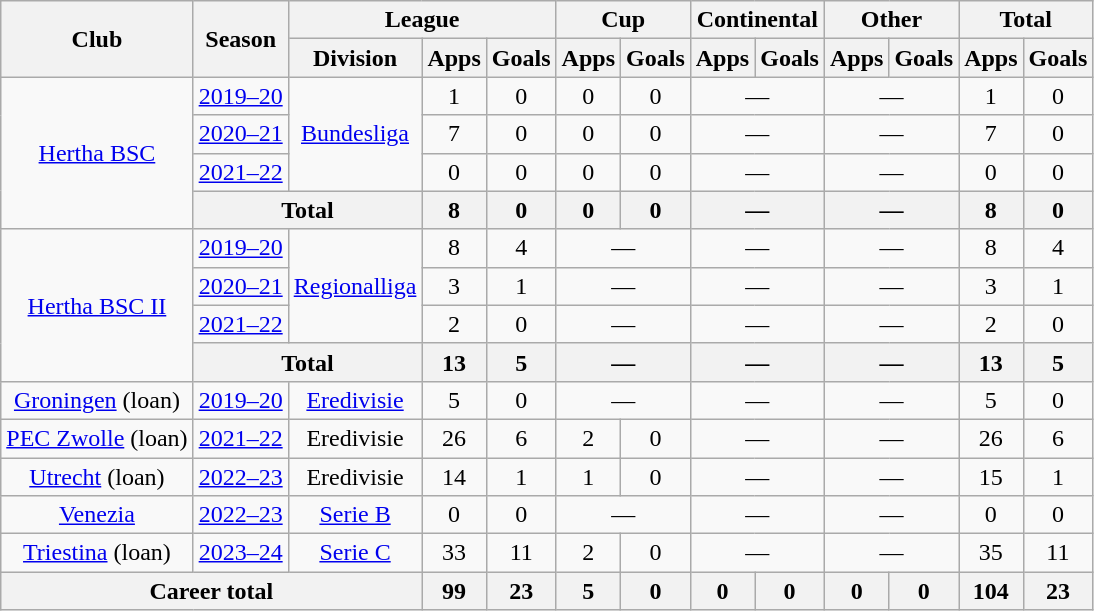<table class="wikitable" style="text-align:center">
<tr>
<th rowspan="2">Club</th>
<th rowspan="2">Season</th>
<th colspan="3">League</th>
<th colspan="2">Cup</th>
<th colspan="2">Continental</th>
<th colspan="2">Other</th>
<th colspan="2">Total</th>
</tr>
<tr>
<th>Division</th>
<th>Apps</th>
<th>Goals</th>
<th>Apps</th>
<th>Goals</th>
<th>Apps</th>
<th>Goals</th>
<th>Apps</th>
<th>Goals</th>
<th>Apps</th>
<th>Goals</th>
</tr>
<tr>
<td rowspan="4"><a href='#'>Hertha BSC</a></td>
<td><a href='#'>2019–20</a></td>
<td rowspan="3"><a href='#'>Bundesliga</a></td>
<td>1</td>
<td>0</td>
<td>0</td>
<td>0</td>
<td colspan="2">—</td>
<td colspan="2">—</td>
<td>1</td>
<td>0</td>
</tr>
<tr>
<td><a href='#'>2020–21</a></td>
<td>7</td>
<td>0</td>
<td>0</td>
<td>0</td>
<td colspan="2">—</td>
<td colspan="2">—</td>
<td>7</td>
<td>0</td>
</tr>
<tr>
<td><a href='#'>2021–22</a></td>
<td>0</td>
<td>0</td>
<td>0</td>
<td>0</td>
<td colspan="2">—</td>
<td colspan="2">—</td>
<td>0</td>
<td>0</td>
</tr>
<tr>
<th colspan="2">Total</th>
<th>8</th>
<th>0</th>
<th>0</th>
<th>0</th>
<th colspan="2">—</th>
<th colspan="2">—</th>
<th>8</th>
<th>0</th>
</tr>
<tr>
<td rowspan="4"><a href='#'>Hertha BSC II</a></td>
<td><a href='#'>2019–20</a></td>
<td rowspan="3"><a href='#'>Regionalliga</a></td>
<td>8</td>
<td>4</td>
<td colspan="2">—</td>
<td colspan="2">—</td>
<td colspan="2">—</td>
<td>8</td>
<td>4</td>
</tr>
<tr>
<td><a href='#'>2020–21</a></td>
<td>3</td>
<td>1</td>
<td colspan="2">—</td>
<td colspan="2">—</td>
<td colspan="2">—</td>
<td>3</td>
<td>1</td>
</tr>
<tr>
<td><a href='#'>2021–22</a></td>
<td>2</td>
<td>0</td>
<td colspan="2">—</td>
<td colspan="2">—</td>
<td colspan="2">—</td>
<td>2</td>
<td>0</td>
</tr>
<tr>
<th colspan="2">Total</th>
<th>13</th>
<th>5</th>
<th colspan="2">—</th>
<th colspan="2">—</th>
<th colspan="2">—</th>
<th>13</th>
<th>5</th>
</tr>
<tr>
<td><a href='#'>Groningen</a> (loan)</td>
<td><a href='#'>2019–20</a></td>
<td><a href='#'>Eredivisie</a></td>
<td>5</td>
<td>0</td>
<td colspan="2">—</td>
<td colspan="2">—</td>
<td colspan="2">—</td>
<td>5</td>
<td>0</td>
</tr>
<tr>
<td><a href='#'>PEC Zwolle</a> (loan)</td>
<td><a href='#'>2021–22</a></td>
<td>Eredivisie</td>
<td>26</td>
<td>6</td>
<td>2</td>
<td>0</td>
<td colspan="2">—</td>
<td colspan="2">—</td>
<td>26</td>
<td>6</td>
</tr>
<tr>
<td><a href='#'>Utrecht</a> (loan)</td>
<td><a href='#'>2022–23</a></td>
<td>Eredivisie</td>
<td>14</td>
<td>1</td>
<td>1</td>
<td>0</td>
<td colspan="2">—</td>
<td colspan="2">—</td>
<td>15</td>
<td>1</td>
</tr>
<tr>
<td><a href='#'>Venezia</a></td>
<td><a href='#'>2022–23</a></td>
<td><a href='#'>Serie B</a></td>
<td>0</td>
<td>0</td>
<td colspan="2">—</td>
<td colspan="2">—</td>
<td colspan="2">—</td>
<td>0</td>
<td>0</td>
</tr>
<tr>
<td><a href='#'>Triestina</a> (loan)</td>
<td><a href='#'>2023–24</a></td>
<td><a href='#'>Serie C</a></td>
<td>33</td>
<td>11</td>
<td>2</td>
<td>0</td>
<td colspan="2">—</td>
<td colspan="2">—</td>
<td>35</td>
<td>11</td>
</tr>
<tr>
<th colspan="3">Career total</th>
<th>99</th>
<th>23</th>
<th>5</th>
<th>0</th>
<th>0</th>
<th>0</th>
<th>0</th>
<th>0</th>
<th>104</th>
<th>23</th>
</tr>
</table>
